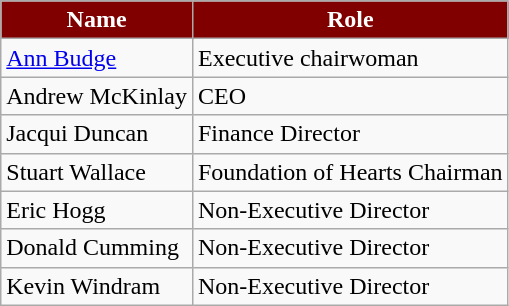<table class="wikitable">
<tr>
<th style="background:maroon; color:white;" scope="col">Name</th>
<th style="background:maroon; color:white;" scope="col">Role</th>
</tr>
<tr>
<td><a href='#'>Ann Budge</a></td>
<td>Executive chairwoman</td>
</tr>
<tr>
<td>Andrew McKinlay</td>
<td>CEO</td>
</tr>
<tr>
<td>Jacqui Duncan</td>
<td>Finance Director</td>
</tr>
<tr>
<td>Stuart Wallace</td>
<td>Foundation of Hearts Chairman</td>
</tr>
<tr>
<td>Eric Hogg</td>
<td>Non-Executive Director</td>
</tr>
<tr>
<td>Donald Cumming</td>
<td>Non-Executive Director</td>
</tr>
<tr>
<td>Kevin Windram</td>
<td>Non-Executive Director</td>
</tr>
</table>
